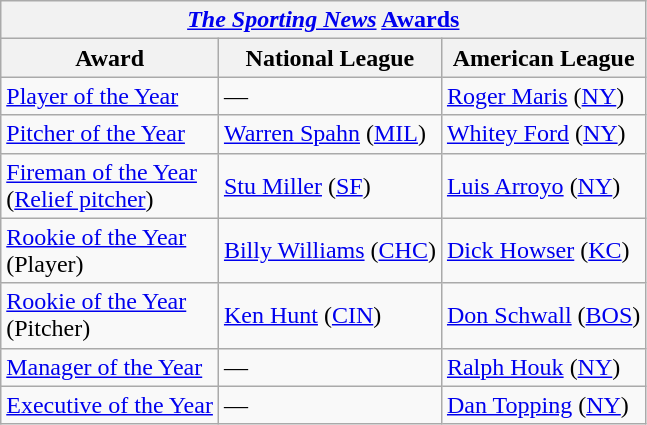<table class="wikitable">
<tr>
<th colspan="3"><em><a href='#'>The Sporting News</a></em> <a href='#'>Awards</a></th>
</tr>
<tr>
<th>Award</th>
<th>National League</th>
<th>American League</th>
</tr>
<tr>
<td><a href='#'>Player of the Year</a></td>
<td>—</td>
<td><a href='#'>Roger Maris</a> (<a href='#'>NY</a>)</td>
</tr>
<tr>
<td><a href='#'>Pitcher of the Year</a></td>
<td><a href='#'>Warren Spahn</a> (<a href='#'>MIL</a>)</td>
<td><a href='#'>Whitey Ford</a> (<a href='#'>NY</a>)</td>
</tr>
<tr>
<td><a href='#'>Fireman of the Year</a><br>(<a href='#'>Relief pitcher</a>)</td>
<td><a href='#'>Stu Miller</a> (<a href='#'>SF</a>)</td>
<td><a href='#'>Luis Arroyo</a> (<a href='#'>NY</a>)</td>
</tr>
<tr>
<td><a href='#'>Rookie of the Year</a><br>(Player)</td>
<td><a href='#'>Billy Williams</a> (<a href='#'>CHC</a>)</td>
<td><a href='#'>Dick Howser</a> (<a href='#'>KC</a>)</td>
</tr>
<tr>
<td><a href='#'>Rookie of the Year</a><br>(Pitcher)</td>
<td><a href='#'>Ken Hunt</a> (<a href='#'>CIN</a>)</td>
<td><a href='#'>Don Schwall</a> (<a href='#'>BOS</a>)</td>
</tr>
<tr>
<td><a href='#'>Manager of the Year</a></td>
<td>—</td>
<td><a href='#'>Ralph Houk</a> (<a href='#'>NY</a>)</td>
</tr>
<tr>
<td><a href='#'>Executive of the Year</a></td>
<td>—</td>
<td><a href='#'>Dan Topping</a> (<a href='#'>NY</a>)</td>
</tr>
</table>
